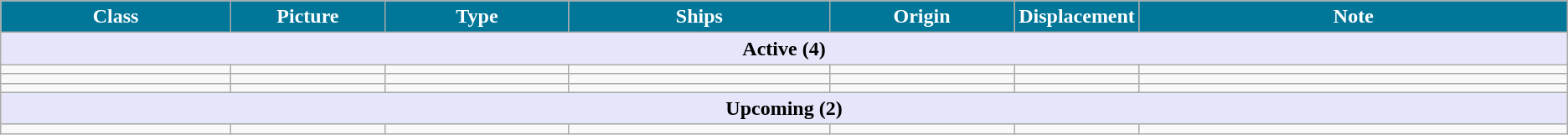<table class="wikitable">
<tr>
<th style="color: white; background:#079; width:15%;">Class</th>
<th style="color: white; background:#079; width:10%;">Picture</th>
<th style="color: white; background:#079; width:12%;">Type</th>
<th style="color: white; background:#079; width:17%;">Ships</th>
<th style="color: white; background:#079; width:12%;">Origin</th>
<th style="color: white; background:#079; width:6%;">Displacement</th>
<th style="color: white; background:#079; width:28%;">Note</th>
</tr>
<tr>
<th colspan="7" style="background: lavender;">Active (4)</th>
</tr>
<tr>
<td></td>
<td></td>
<td></td>
<td></td>
<td></td>
<td></td>
<td></td>
</tr>
<tr>
<td></td>
<td></td>
<td></td>
<td></td>
<td></td>
<td></td>
<td></td>
</tr>
<tr>
<td></td>
<td></td>
<td></td>
<td></td>
<td></td>
<td></td>
<td></td>
</tr>
<tr>
<th style="background: lavender;" colspan="7">Upcoming (2)</th>
</tr>
<tr>
<td></td>
<td></td>
<td></td>
<td></td>
<td></td>
<td></td>
<td></td>
</tr>
</table>
